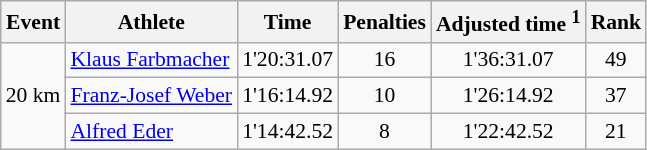<table class="wikitable" style="font-size:90%">
<tr>
<th>Event</th>
<th>Athlete</th>
<th>Time</th>
<th>Penalties</th>
<th>Adjusted time <sup>1</sup></th>
<th>Rank</th>
</tr>
<tr>
<td rowspan="3">20 km</td>
<td><a href='#'>Klaus Farbmacher</a></td>
<td align="center">1'20:31.07</td>
<td align="center">16</td>
<td align="center">1'36:31.07</td>
<td align="center">49</td>
</tr>
<tr>
<td><a href='#'>Franz-Josef Weber</a></td>
<td align="center">1'16:14.92</td>
<td align="center">10</td>
<td align="center">1'26:14.92</td>
<td align="center">37</td>
</tr>
<tr>
<td><a href='#'>Alfred Eder</a></td>
<td align="center">1'14:42.52</td>
<td align="center">8</td>
<td align="center">1'22:42.52</td>
<td align="center">21</td>
</tr>
</table>
